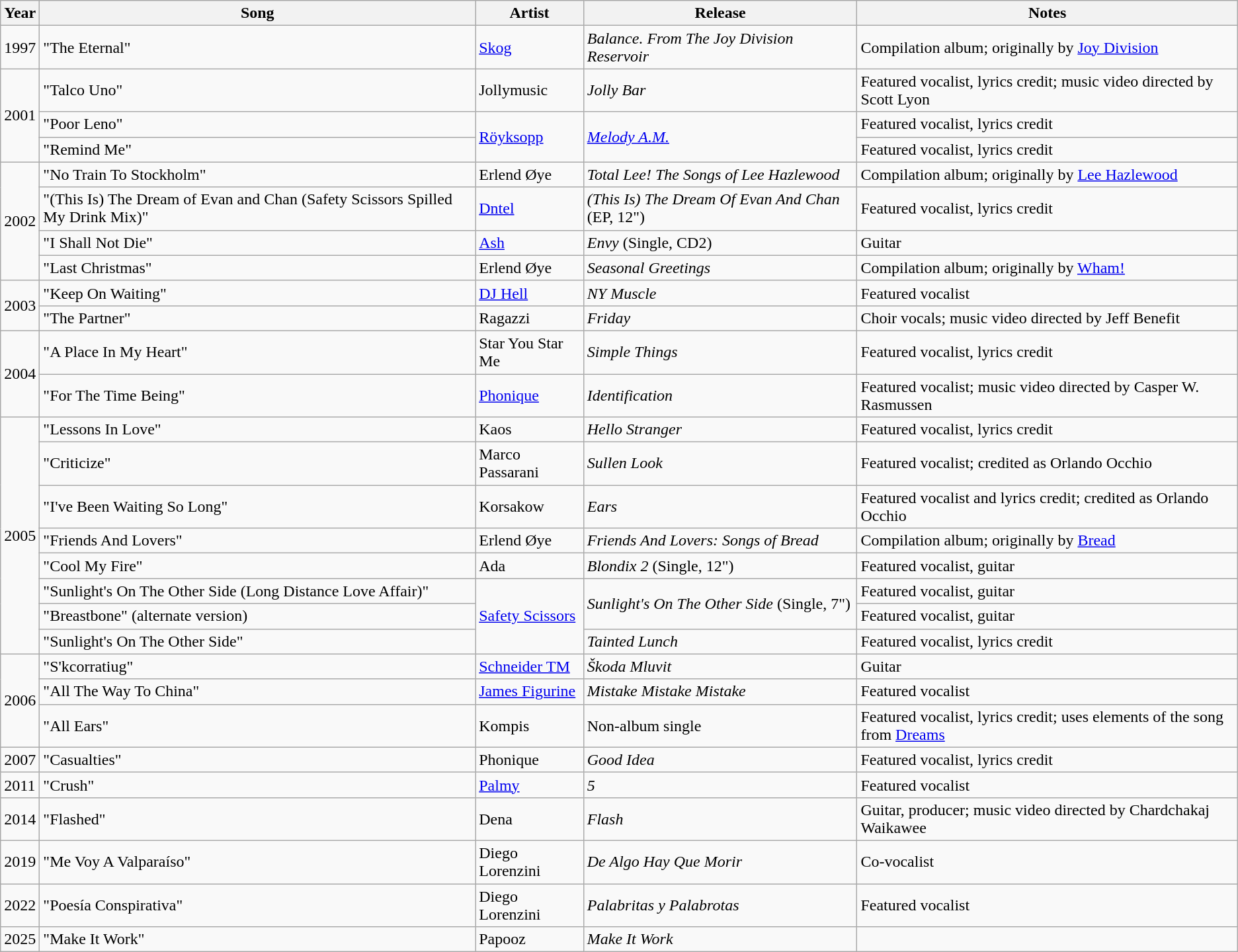<table class="wikitable">
<tr style="font-weight:bold;">
<th>Year</th>
<th>Song</th>
<th>Artist</th>
<th>Release</th>
<th>Notes</th>
</tr>
<tr>
<td>1997</td>
<td>"The Eternal"</td>
<td><a href='#'>Skog</a></td>
<td><em>Balance. From The Joy Division Reservoir</em></td>
<td>Compilation album; originally by <a href='#'>Joy Division</a></td>
</tr>
<tr>
<td rowspan="3">2001</td>
<td>"Talco Uno"</td>
<td>Jollymusic</td>
<td><em>Jolly Bar</em></td>
<td>Featured vocalist, lyrics credit; music video directed by Scott Lyon</td>
</tr>
<tr>
<td>"Poor Leno"</td>
<td rowspan="2"><a href='#'>Röyksopp</a></td>
<td rowspan="2"><em><a href='#'>Melody A.M.</a></em></td>
<td>Featured vocalist, lyrics credit</td>
</tr>
<tr>
<td>"Remind Me"</td>
<td>Featured vocalist, lyrics credit</td>
</tr>
<tr>
<td rowspan="4">2002</td>
<td>"No Train To Stockholm"</td>
<td>Erlend Øye</td>
<td><em>Total Lee! The Songs of Lee Hazlewood</em></td>
<td>Compilation album; originally by <a href='#'>Lee Hazlewood</a></td>
</tr>
<tr>
<td>"(This Is) The Dream of Evan and Chan (Safety Scissors Spilled My Drink Mix)"</td>
<td><a href='#'>Dntel</a></td>
<td><em>(This Is) The Dream Of Evan And Chan</em> (EP, 12")</td>
<td>Featured vocalist, lyrics credit</td>
</tr>
<tr>
<td>"I Shall Not Die"</td>
<td><a href='#'>Ash</a></td>
<td><em>Envy</em> (Single, CD2)</td>
<td>Guitar</td>
</tr>
<tr>
<td>"Last Christmas"</td>
<td>Erlend Øye</td>
<td><em>Seasonal Greetings</em></td>
<td>Compilation album; originally by <a href='#'>Wham!</a></td>
</tr>
<tr>
<td rowspan="2">2003</td>
<td>"Keep On Waiting"</td>
<td><a href='#'>DJ Hell</a></td>
<td><em>NY Muscle</em></td>
<td>Featured vocalist</td>
</tr>
<tr>
<td>"The Partner"</td>
<td>Ragazzi</td>
<td><em>Friday</em></td>
<td>Choir vocals; music video directed by Jeff Benefit</td>
</tr>
<tr>
<td rowspan="2">2004</td>
<td>"A Place In My Heart"</td>
<td>Star You Star Me</td>
<td><em>Simple Things</em></td>
<td>Featured vocalist, lyrics credit</td>
</tr>
<tr>
<td>"For The Time Being"</td>
<td><a href='#'>Phonique</a></td>
<td><em>Identification</em></td>
<td>Featured vocalist; music video directed by Casper W. Rasmussen</td>
</tr>
<tr>
<td rowspan="8">2005</td>
<td>"Lessons In Love"</td>
<td>Kaos</td>
<td><em>Hello Stranger</em></td>
<td>Featured vocalist, lyrics credit</td>
</tr>
<tr>
<td>"Criticize"</td>
<td>Marco Passarani</td>
<td><em>Sullen Look</em></td>
<td>Featured vocalist; credited as Orlando Occhio</td>
</tr>
<tr>
<td>"I've Been Waiting So Long"</td>
<td>Korsakow</td>
<td><em>Ears</em></td>
<td>Featured vocalist and lyrics credit; credited as Orlando Occhio</td>
</tr>
<tr>
<td>"Friends And Lovers"</td>
<td>Erlend Øye</td>
<td><em>Friends And Lovers: Songs of Bread</em></td>
<td>Compilation album; originally by <a href='#'>Bread</a></td>
</tr>
<tr>
<td>"Cool My Fire"</td>
<td>Ada</td>
<td><em>Blondix 2</em> (Single, 12")</td>
<td>Featured vocalist, guitar</td>
</tr>
<tr>
<td>"Sunlight's On The Other Side (Long Distance Love Affair)"</td>
<td rowspan="3"><a href='#'>Safety Scissors</a></td>
<td rowspan="2"><em>Sunlight's On The Other Side</em> (Single, 7")</td>
<td>Featured vocalist, guitar</td>
</tr>
<tr>
<td>"Breastbone" (alternate version)</td>
<td>Featured vocalist, guitar</td>
</tr>
<tr>
<td>"Sunlight's On The Other Side"</td>
<td><em>Tainted Lunch</em></td>
<td>Featured vocalist, lyrics credit</td>
</tr>
<tr>
<td rowspan="3">2006</td>
<td>"S'kcorratiug"</td>
<td><a href='#'>Schneider TM</a></td>
<td><em>Škoda Mluvit</em></td>
<td>Guitar</td>
</tr>
<tr>
<td>"All The Way To China"</td>
<td><a href='#'>James Figurine</a></td>
<td><em>Mistake Mistake Mistake</em></td>
<td>Featured vocalist</td>
</tr>
<tr>
<td>"All Ears"</td>
<td>Kompis</td>
<td>Non-album single</td>
<td>Featured vocalist, lyrics credit; uses elements of the song from <a href='#'>Dreams</a></td>
</tr>
<tr>
<td>2007</td>
<td>"Casualties"</td>
<td>Phonique</td>
<td><em>Good Idea</em></td>
<td>Featured vocalist, lyrics credit</td>
</tr>
<tr>
<td>2011</td>
<td>"Crush"</td>
<td><a href='#'>Palmy</a></td>
<td><em>5</em></td>
<td>Featured vocalist</td>
</tr>
<tr>
<td>2014</td>
<td>"Flashed"</td>
<td>Dena</td>
<td><em>Flash</em></td>
<td>Guitar, producer; music video directed by Chardchakaj Waikawee</td>
</tr>
<tr>
<td>2019</td>
<td>"Me Voy A Valparaíso"</td>
<td>Diego Lorenzini</td>
<td><em>De Algo Hay Que Morir</em></td>
<td>Co-vocalist</td>
</tr>
<tr>
<td>2022</td>
<td>"Poesía Conspirativa"</td>
<td>Diego Lorenzini</td>
<td><em>Palabritas y Palabrotas</em></td>
<td>Featured vocalist</td>
</tr>
<tr>
<td>2025</td>
<td>"Make It Work"</td>
<td>Papooz</td>
<td><em>Make It Work</em></td>
<td></td>
</tr>
</table>
